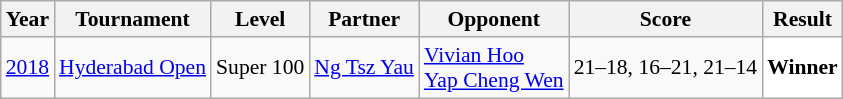<table class="sortable wikitable" style="font-size: 90%;">
<tr>
<th>Year</th>
<th>Tournament</th>
<th>Level</th>
<th>Partner</th>
<th>Opponent</th>
<th>Score</th>
<th>Result</th>
</tr>
<tr>
<td align="center"><a href='#'>2018</a></td>
<td align="left"><a href='#'>Hyderabad Open</a></td>
<td align="left">Super 100</td>
<td align="left"> <a href='#'>Ng Tsz Yau</a></td>
<td align="left"> <a href='#'>Vivian Hoo</a> <br>  <a href='#'>Yap Cheng Wen</a></td>
<td align="left">21–18, 16–21, 21–14</td>
<td style="text-align:left; background:white"> <strong>Winner</strong></td>
</tr>
</table>
